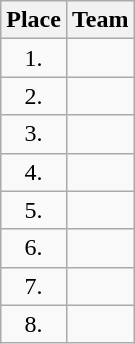<table class="wikitable" style="text-align: center;">
<tr>
<th>Place</th>
<th>Team</th>
</tr>
<tr>
<td>1.</td>
<td style="text-align:left;"></td>
</tr>
<tr>
<td>2.</td>
<td style="text-align:left;"></td>
</tr>
<tr>
<td>3.</td>
<td style="text-align:left;"></td>
</tr>
<tr>
<td>4.</td>
<td style="text-align:left;"></td>
</tr>
<tr>
<td>5.</td>
<td style="text-align:left;"></td>
</tr>
<tr>
<td>6.</td>
<td style="text-align:left;"></td>
</tr>
<tr>
<td>7.</td>
<td style="text-align:left;"></td>
</tr>
<tr>
<td>8.</td>
<td style="text-align:left;"></td>
</tr>
</table>
